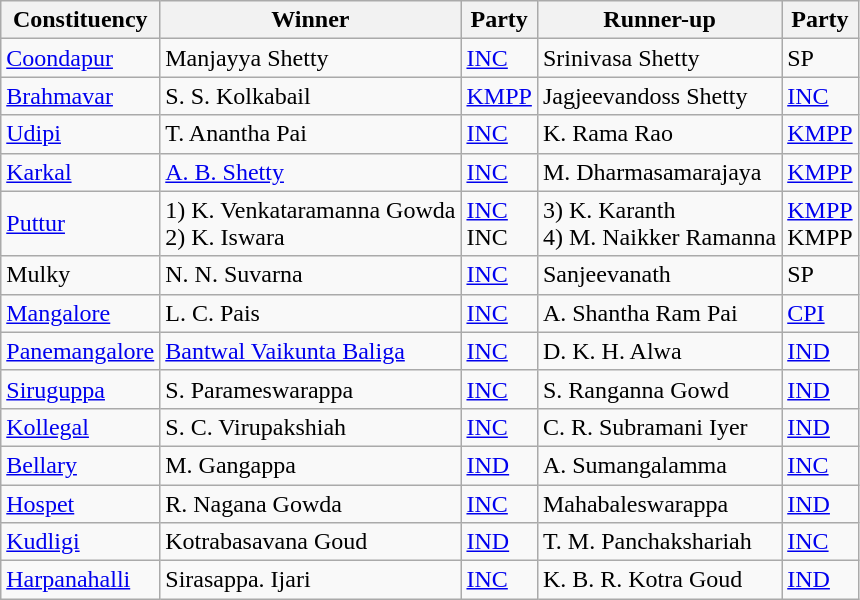<table class="wikitable sortable">
<tr>
<th>Constituency</th>
<th>Winner</th>
<th>Party</th>
<th>Runner-up</th>
<th>Party</th>
</tr>
<tr>
<td><a href='#'>Coondapur</a></td>
<td>Manjayya Shetty</td>
<td><a href='#'>INC</a></td>
<td>Srinivasa Shetty</td>
<td>SP</td>
</tr>
<tr>
<td><a href='#'>Brahmavar</a></td>
<td>S. S. Kolkabail</td>
<td><a href='#'>KMPP</a></td>
<td>Jagjeevandoss Shetty</td>
<td><a href='#'>INC</a></td>
</tr>
<tr>
<td><a href='#'>Udipi</a></td>
<td>T. Anantha Pai</td>
<td><a href='#'>INC</a></td>
<td>K. Rama Rao</td>
<td><a href='#'>KMPP</a></td>
</tr>
<tr>
<td><a href='#'>Karkal</a></td>
<td><a href='#'>A. B. Shetty</a></td>
<td><a href='#'>INC</a></td>
<td>M. Dharmasamarajaya</td>
<td><a href='#'>KMPP</a></td>
</tr>
<tr>
<td><a href='#'>Puttur</a></td>
<td>1) K. Venkataramanna Gowda <br> 2) K. Iswara</td>
<td><a href='#'>INC</a> <br>INC</td>
<td>3) K. Karanth <br> 4) M. Naikker Ramanna</td>
<td><a href='#'>KMPP</a> <br>KMPP</td>
</tr>
<tr>
<td>Mulky</td>
<td>N. N. Suvarna</td>
<td><a href='#'>INC</a></td>
<td>Sanjeevanath</td>
<td>SP</td>
</tr>
<tr>
<td><a href='#'>Mangalore</a></td>
<td>L. C. Pais</td>
<td><a href='#'>INC</a></td>
<td>A. Shantha Ram Pai</td>
<td><a href='#'>CPI</a></td>
</tr>
<tr>
<td><a href='#'>Panemangalore</a></td>
<td><a href='#'>Bantwal Vaikunta Baliga</a></td>
<td><a href='#'>INC</a></td>
<td>D. K. H. Alwa</td>
<td><a href='#'>IND</a></td>
</tr>
<tr>
<td><a href='#'>Siruguppa</a></td>
<td>S. Parameswarappa</td>
<td><a href='#'>INC</a></td>
<td>S. Ranganna Gowd</td>
<td><a href='#'>IND</a></td>
</tr>
<tr>
<td><a href='#'>Kollegal</a></td>
<td>S. C. Virupakshiah</td>
<td><a href='#'>INC</a></td>
<td>C. R. Subramani Iyer</td>
<td><a href='#'>IND</a></td>
</tr>
<tr>
<td><a href='#'>Bellary</a></td>
<td>M. Gangappa</td>
<td><a href='#'>IND</a></td>
<td>A. Sumangalamma</td>
<td><a href='#'>INC</a></td>
</tr>
<tr>
<td><a href='#'>Hospet</a></td>
<td>R. Nagana Gowda</td>
<td><a href='#'>INC</a></td>
<td>Mahabaleswarappa</td>
<td><a href='#'>IND</a></td>
</tr>
<tr>
<td><a href='#'>Kudligi</a></td>
<td>Kotrabasavana Goud</td>
<td><a href='#'>IND</a></td>
<td>T. M. Panchakshariah</td>
<td><a href='#'>INC</a></td>
</tr>
<tr>
<td><a href='#'>Harpanahalli</a></td>
<td>Sirasappa. Ijari</td>
<td><a href='#'>INC</a></td>
<td>K. B. R. Kotra Goud</td>
<td><a href='#'>IND</a></td>
</tr>
</table>
